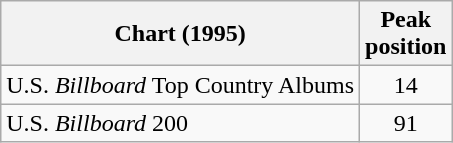<table class="wikitable">
<tr>
<th>Chart (1995)</th>
<th>Peak<br>position</th>
</tr>
<tr>
<td>U.S. <em>Billboard</em> Top Country Albums</td>
<td align="center">14</td>
</tr>
<tr>
<td>U.S. <em>Billboard</em> 200</td>
<td align="center">91</td>
</tr>
</table>
